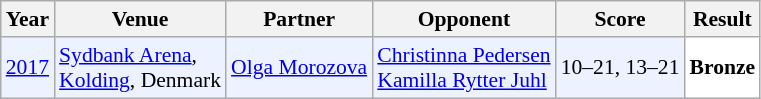<table class="sortable wikitable" style="font-size: 90%;">
<tr>
<th>Year</th>
<th>Venue</th>
<th>Partner</th>
<th>Opponent</th>
<th>Score</th>
<th>Result</th>
</tr>
<tr style="background:#ECF2FF">
<td align="center"><a href='#'>2017</a></td>
<td align="left"><a href='#'>Sydbank Arena</a>,<br><a href='#'>Kolding</a>, Denmark</td>
<td align="left"> <a href='#'>Olga Morozova</a></td>
<td align="left"> <a href='#'>Christinna Pedersen</a><br> <a href='#'>Kamilla Rytter Juhl</a></td>
<td align="left">10–21, 13–21</td>
<td style="text-align:left; background:white"> <strong>Bronze</strong></td>
</tr>
</table>
